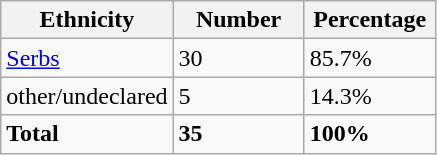<table class="wikitable">
<tr>
<th width="100px">Ethnicity</th>
<th width="80px">Number</th>
<th width="80px">Percentage</th>
</tr>
<tr>
<td><a href='#'>Serbs</a></td>
<td>30</td>
<td>85.7%</td>
</tr>
<tr>
<td>other/undeclared</td>
<td>5</td>
<td>14.3%</td>
</tr>
<tr>
<td><strong>Total</strong></td>
<td><strong>35</strong></td>
<td><strong>100%</strong></td>
</tr>
</table>
